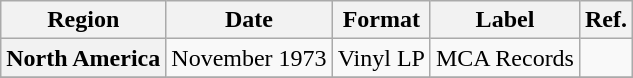<table class="wikitable plainrowheaders">
<tr>
<th scope="col">Region</th>
<th scope="col">Date</th>
<th scope="col">Format</th>
<th scope="col">Label</th>
<th scope="col">Ref.</th>
</tr>
<tr>
<th scope="row">North America</th>
<td>November 1973</td>
<td>Vinyl LP</td>
<td>MCA Records</td>
<td></td>
</tr>
<tr>
</tr>
</table>
